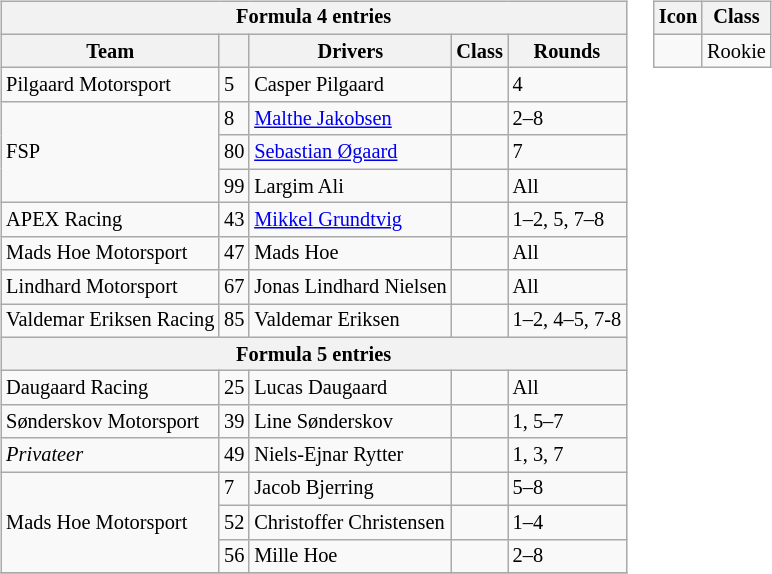<table>
<tr>
<td><br><table class="wikitable" style="font-size: 85%">
<tr>
<th colspan=5>Formula 4 entries</th>
</tr>
<tr>
<th>Team</th>
<th></th>
<th>Drivers</th>
<th>Class</th>
<th>Rounds</th>
</tr>
<tr>
<td>Pilgaard Motorsport</td>
<td>5</td>
<td>Casper Pilgaard</td>
<td></td>
<td>4</td>
</tr>
<tr>
<td rowspan=3>FSP</td>
<td>8</td>
<td><a href='#'>Malthe Jakobsen</a></td>
<td></td>
<td>2–8</td>
</tr>
<tr>
<td>80</td>
<td><a href='#'>Sebastian Øgaard</a></td>
<td></td>
<td>7</td>
</tr>
<tr>
<td>99</td>
<td>Largim Ali</td>
<td style="text-align:center"></td>
<td>All</td>
</tr>
<tr>
<td>APEX Racing</td>
<td>43</td>
<td><a href='#'>Mikkel Grundtvig</a></td>
<td></td>
<td>1–2, 5, 7–8</td>
</tr>
<tr>
<td>Mads Hoe Motorsport</td>
<td>47</td>
<td>Mads Hoe</td>
<td></td>
<td>All</td>
</tr>
<tr>
<td>Lindhard Motorsport</td>
<td>67</td>
<td>Jonas Lindhard Nielsen</td>
<td></td>
<td>All</td>
</tr>
<tr>
<td>Valdemar Eriksen Racing</td>
<td>85</td>
<td>Valdemar Eriksen</td>
<td></td>
<td>1–2, 4–5, 7-8</td>
</tr>
<tr>
<th colspan=5>Formula 5 entries</th>
</tr>
<tr>
<td>Daugaard Racing</td>
<td>25</td>
<td>Lucas Daugaard</td>
<td></td>
<td>All</td>
</tr>
<tr>
<td>Sønderskov Motorsport</td>
<td>39</td>
<td>Line Sønderskov</td>
<td></td>
<td>1, 5–7</td>
</tr>
<tr>
<td><em>Privateer</em></td>
<td>49</td>
<td>Niels-Ejnar Rytter</td>
<td></td>
<td>1, 3, 7</td>
</tr>
<tr>
<td rowspan=3>Mads Hoe Motorsport</td>
<td>7</td>
<td>Jacob Bjerring</td>
<td style="text-align:center"></td>
<td>5–8</td>
</tr>
<tr>
<td>52</td>
<td>Christoffer Christensen</td>
<td style="text-align:center"></td>
<td>1–4</td>
</tr>
<tr>
<td>56</td>
<td>Mille Hoe</td>
<td style="text-align:center"></td>
<td>2–8</td>
</tr>
<tr>
</tr>
</table>
</td>
<td style="vertical-align:top"><br><table class="wikitable" style="font-size: 85%">
<tr>
<th>Icon</th>
<th>Class</th>
</tr>
<tr>
<td style="text-align:center"></td>
<td>Rookie</td>
</tr>
</table>
</td>
</tr>
</table>
